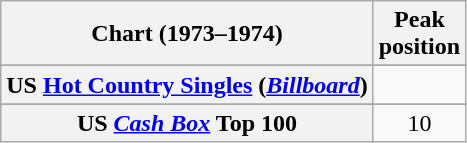<table class="wikitable sortable plainrowheaders">
<tr>
<th scope= "col">Chart (1973–1974)</th>
<th scope= "col">Peak<br>position</th>
</tr>
<tr>
</tr>
<tr>
</tr>
<tr>
</tr>
<tr>
</tr>
<tr>
<th scope= "row">US <a href='#'>Hot Country Singles</a> (<em><a href='#'>Billboard</a></em>)</th>
<td></td>
</tr>
<tr>
</tr>
<tr>
<th scope= "row">US <a href='#'><em>Cash Box</em></a> Top 100</th>
<td align="center">10</td>
</tr>
</table>
